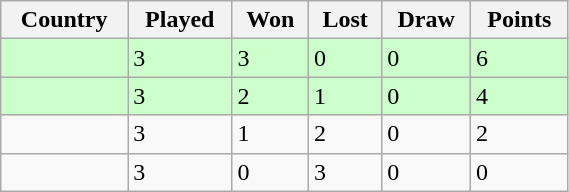<table class="wikitable" style="width:30%;">
<tr>
<th>Country</th>
<th>Played</th>
<th>Won</th>
<th>Lost</th>
<th>Draw</th>
<th>Points</th>
</tr>
<tr style="background:#cfc;">
<td></td>
<td>3</td>
<td>3</td>
<td>0</td>
<td>0</td>
<td>6</td>
</tr>
<tr style="background:#cfc;">
<td></td>
<td>3</td>
<td>2</td>
<td>1</td>
<td>0</td>
<td>4</td>
</tr>
<tr>
<td></td>
<td>3</td>
<td>1</td>
<td>2</td>
<td>0</td>
<td>2</td>
</tr>
<tr>
<td></td>
<td>3</td>
<td>0</td>
<td>3</td>
<td>0</td>
<td>0</td>
</tr>
</table>
